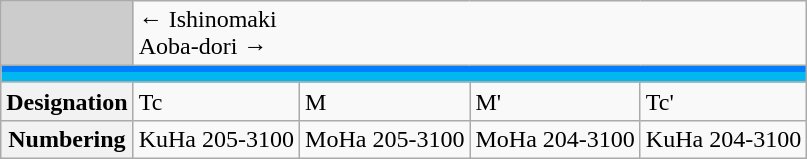<table class="wikitable">
<tr>
<td style="background-color:#ccc;"> </td>
<td colspan="4"><div>← Ishinomaki</div><div>Aoba-dori →</div></td>
</tr>
<tr style="line-height: 4px; background-color: #0080FF;">
<td colspan="5" style="padding:0; border:0;"> </td>
</tr>
<tr style="line-height: 6px; background-color: #00B7EF;">
<td colspan="5" style="padding:0; border:0;"> </td>
</tr>
<tr>
<th>Designation</th>
<td>Tc</td>
<td>M</td>
<td>M'</td>
<td>Tc'</td>
</tr>
<tr>
<th>Numbering</th>
<td>KuHa 205-3100</td>
<td>MoHa 205-3100</td>
<td>MoHa 204-3100</td>
<td>KuHa 204-3100</td>
</tr>
</table>
